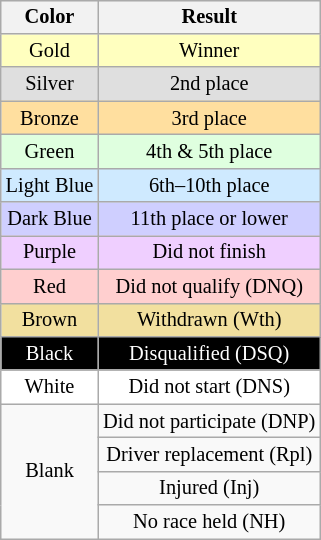<table style="margin-right:0; font-size:85%; text-align:center;" class="wikitable" align="right">
<tr>
<th>Color</th>
<th>Result</th>
</tr>
<tr style="background:#FFFFBF;">
<td>Gold</td>
<td>Winner</td>
</tr>
<tr style="background:#DFDFDF;">
<td>Silver</td>
<td>2nd place</td>
</tr>
<tr style="background:#FFDF9F;">
<td>Bronze</td>
<td>3rd place</td>
</tr>
<tr style="background:#DFFFDF;">
<td>Green</td>
<td>4th & 5th place</td>
</tr>
<tr style="background:#CFEAFF;">
<td>Light Blue</td>
<td>6th–10th place</td>
</tr>
<tr style="background:#CFCFFF;">
<td>Dark Blue</td>
<td>11th place or lower</td>
</tr>
<tr style="background:#EFCFFF;">
<td>Purple</td>
<td>Did not finish</td>
</tr>
<tr style="background:#FFCFCF;">
<td>Red</td>
<td>Did not qualify (DNQ)</td>
</tr>
<tr style="background:#F2E09F;">
<td>Brown</td>
<td>Withdrawn (Wth)</td>
</tr>
<tr style="background:#000000; color:white;">
<td>Black</td>
<td>Disqualified (DSQ)</td>
</tr>
<tr style="background:#FFFFFF;">
<td>White</td>
<td>Did not start (DNS)</td>
</tr>
<tr>
<td rowspan="4">Blank</td>
<td>Did not participate (DNP)</td>
</tr>
<tr>
<td>Driver replacement (Rpl)</td>
</tr>
<tr>
<td>Injured (Inj)</td>
</tr>
<tr>
<td>No race held (NH)</td>
</tr>
</table>
